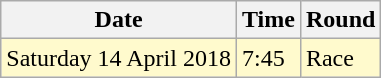<table class="wikitable">
<tr>
<th>Date</th>
<th>Time</th>
<th>Round</th>
</tr>
<tr>
<td style=background:lemonchiffon>Saturday 14 April 2018</td>
<td style=background:lemonchiffon>7:45</td>
<td style=background:lemonchiffon>Race</td>
</tr>
</table>
